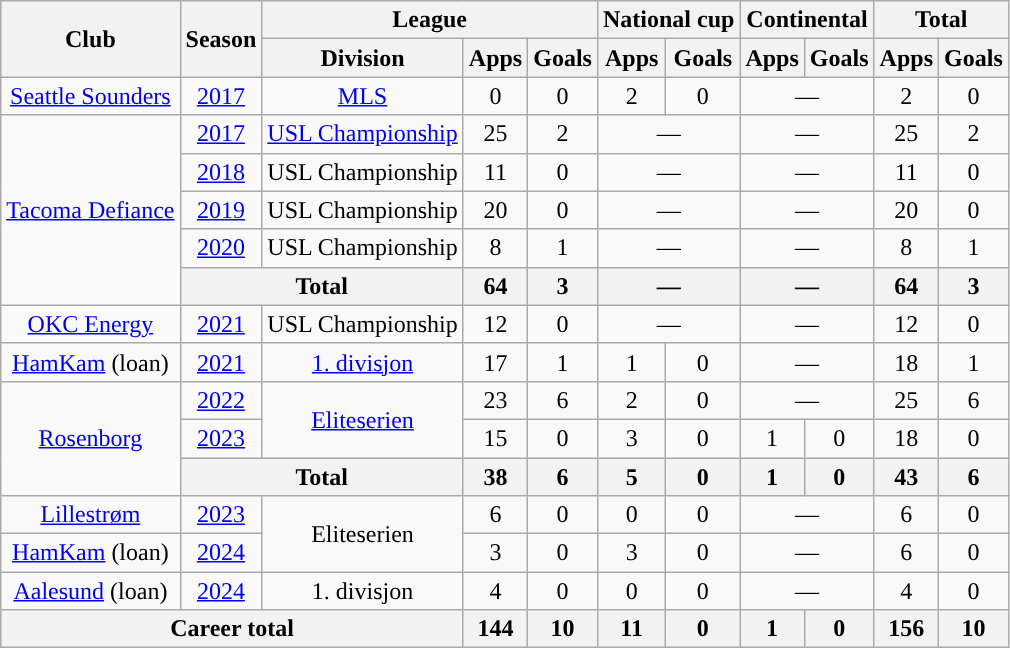<table class="wikitable" style="text-align: center;">
<tr>
<th rowspan=2>Club</th>
<th rowspan=2>Season</th>
<th colspan=3>League</th>
<th colspan=2>National cup</th>
<th colspan=2>Continental</th>
<th colspan=2>Total</th>
</tr>
<tr>
<th>Division</th>
<th>Apps</th>
<th>Goals</th>
<th>Apps</th>
<th>Goals</th>
<th>Apps</th>
<th>Goals</th>
<th>Apps</th>
<th>Goals</th>
</tr>
<tr>
<td><a href='#'>Seattle Sounders</a></td>
<td><a href='#'>2017</a></td>
<td><a href='#'>MLS</a></td>
<td>0</td>
<td>0</td>
<td>2</td>
<td>0</td>
<td colspan=2>—</td>
<td>2</td>
<td>0</td>
</tr>
<tr>
<td rowspan=5><a href='#'>Tacoma Defiance</a></td>
<td><a href='#'>2017</a></td>
<td><a href='#'>USL Championship</a></td>
<td>25</td>
<td>2</td>
<td colspan=2>—</td>
<td colspan=2>—</td>
<td>25</td>
<td>2</td>
</tr>
<tr>
<td><a href='#'>2018</a></td>
<td>USL Championship</td>
<td>11</td>
<td>0</td>
<td colspan="2">—</td>
<td colspan=2>—</td>
<td>11</td>
<td>0</td>
</tr>
<tr>
<td><a href='#'>2019</a></td>
<td>USL Championship</td>
<td>20</td>
<td>0</td>
<td colspan=2>—</td>
<td colspan=2>—</td>
<td>20</td>
<td>0</td>
</tr>
<tr>
<td><a href='#'>2020</a></td>
<td>USL Championship</td>
<td>8</td>
<td>1</td>
<td colspan=2>—</td>
<td colspan=2>—</td>
<td>8</td>
<td>1</td>
</tr>
<tr>
<th colspan=2>Total</th>
<th>64</th>
<th>3</th>
<th colspan=2>—</th>
<th colspan=2>—</th>
<th>64</th>
<th>3</th>
</tr>
<tr>
<td><a href='#'>OKC Energy</a></td>
<td><a href='#'>2021</a></td>
<td>USL Championship</td>
<td>12</td>
<td>0</td>
<td colspan=2>—</td>
<td colspan=2>—</td>
<td>12</td>
<td>0</td>
</tr>
<tr>
<td><a href='#'>HamKam</a> (loan)</td>
<td><a href='#'>2021</a></td>
<td><a href='#'>1. divisjon</a></td>
<td>17</td>
<td>1</td>
<td>1</td>
<td>0</td>
<td colspan=2>—</td>
<td>18</td>
<td>1</td>
</tr>
<tr>
<td rowspan=3><a href='#'>Rosenborg</a></td>
<td><a href='#'>2022</a></td>
<td rowspan=2><a href='#'>Eliteserien</a></td>
<td>23</td>
<td>6</td>
<td>2</td>
<td>0</td>
<td colspan=2>—</td>
<td>25</td>
<td>6</td>
</tr>
<tr>
<td><a href='#'>2023</a></td>
<td>15</td>
<td>0</td>
<td>3</td>
<td>0</td>
<td>1</td>
<td>0</td>
<td>18</td>
<td>0</td>
</tr>
<tr>
<th colspan=2>Total</th>
<th>38</th>
<th>6</th>
<th>5</th>
<th>0</th>
<th>1</th>
<th>0</th>
<th>43</th>
<th>6</th>
</tr>
<tr>
<td><a href='#'>Lillestrøm</a></td>
<td><a href='#'>2023</a></td>
<td rowspan=2>Eliteserien</td>
<td>6</td>
<td>0</td>
<td>0</td>
<td>0</td>
<td colspan=2>—</td>
<td>6</td>
<td>0</td>
</tr>
<tr>
<td><a href='#'>HamKam</a> (loan)</td>
<td><a href='#'>2024</a></td>
<td>3</td>
<td>0</td>
<td>3</td>
<td>0</td>
<td colspan=2>—</td>
<td>6</td>
<td>0</td>
</tr>
<tr>
<td><a href='#'>Aalesund</a> (loan)</td>
<td><a href='#'>2024</a></td>
<td>1. divisjon</td>
<td>4</td>
<td>0</td>
<td>0</td>
<td>0</td>
<td colspan=2>—</td>
<td>4</td>
<td>0</td>
</tr>
<tr>
<th colspan=3>Career total</th>
<th>144</th>
<th>10</th>
<th>11</th>
<th>0</th>
<th>1</th>
<th>0</th>
<th>156</th>
<th>10</th>
</tr>
</table>
